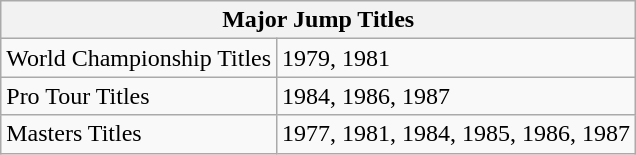<table class="wikitable">
<tr>
<th colspan="2">Major Jump Titles</th>
</tr>
<tr>
<td>World Championship Titles</td>
<td>1979, 1981</td>
</tr>
<tr>
<td>Pro Tour Titles</td>
<td>1984, 1986, 1987</td>
</tr>
<tr>
<td>Masters Titles</td>
<td>1977, 1981, 1984, 1985, 1986, 1987</td>
</tr>
</table>
